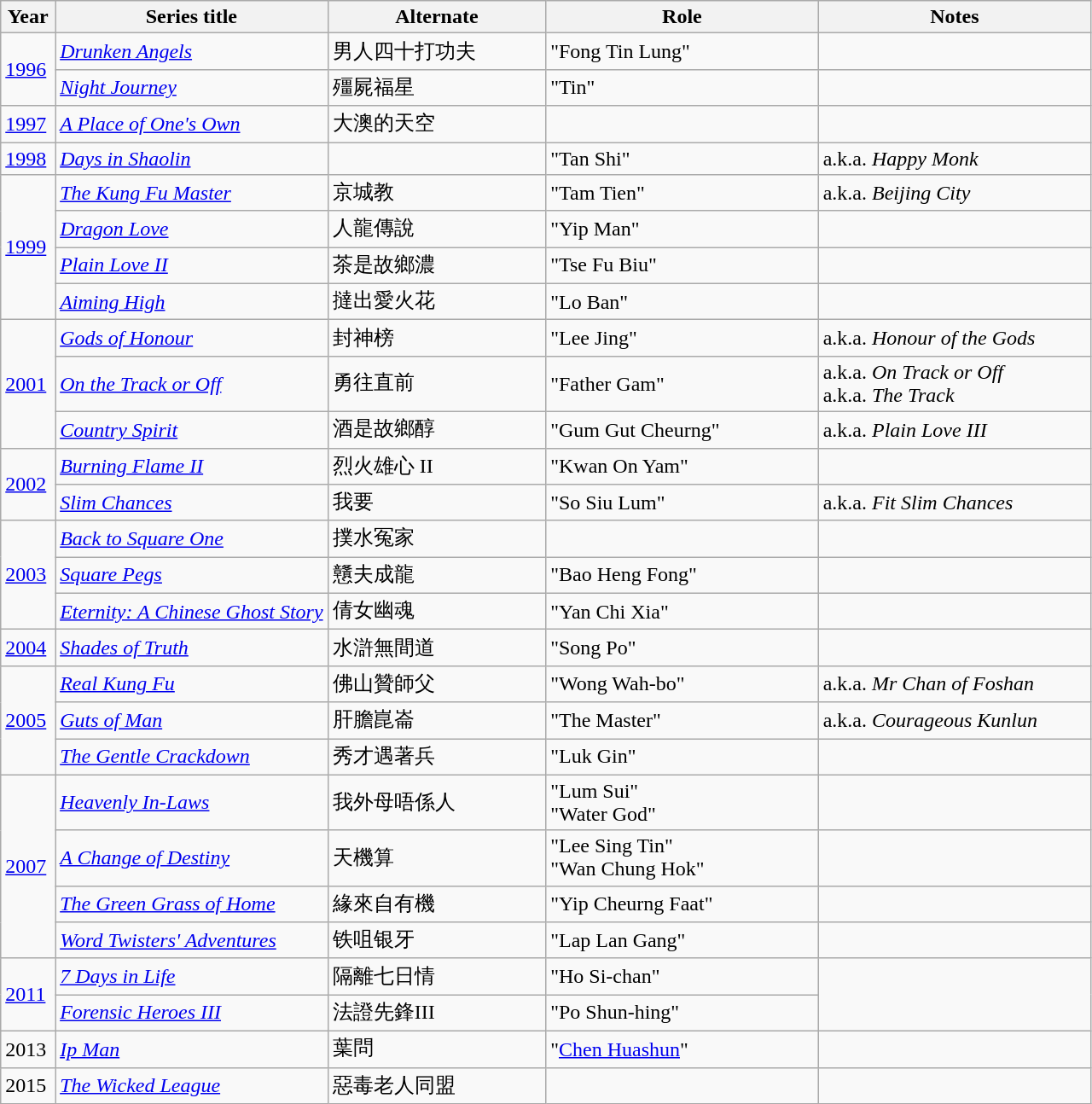<table class="wikitable">
<tr>
<th width="5%">Year</th>
<th width="25%">Series title</th>
<th width="20%">Alternate</th>
<th width="25%">Role</th>
<th width="25%">Notes</th>
</tr>
<tr>
<td rowspan="2"><a href='#'>1996</a></td>
<td><em><a href='#'>Drunken Angels</a></em></td>
<td>男人四十打功夫</td>
<td>"Fong Tin Lung"</td>
<td></td>
</tr>
<tr>
<td><em><a href='#'>Night Journey</a></em></td>
<td>殭屍福星</td>
<td>"Tin"</td>
<td></td>
</tr>
<tr>
<td><a href='#'>1997</a></td>
<td><em><a href='#'>A Place of One's Own</a></em></td>
<td>大澳的天空</td>
<td></td>
<td></td>
</tr>
<tr>
<td><a href='#'>1998</a></td>
<td><em><a href='#'>Days in Shaolin</a></em></td>
<td></td>
<td>"Tan Shi"</td>
<td>a.k.a. <em>Happy Monk</em></td>
</tr>
<tr>
<td rowspan="4"><a href='#'>1999</a></td>
<td><em><a href='#'>The Kung Fu Master</a></em></td>
<td>京城教</td>
<td>"Tam Tien"</td>
<td>a.k.a. <em>Beijing City</em></td>
</tr>
<tr>
<td><em><a href='#'>Dragon Love</a></em></td>
<td>人龍傳說</td>
<td>"Yip Man"</td>
<td></td>
</tr>
<tr>
<td><em><a href='#'>Plain Love II</a></em></td>
<td>茶是故鄉濃</td>
<td>"Tse Fu Biu"</td>
<td></td>
</tr>
<tr>
<td><em><a href='#'>Aiming High</a></em></td>
<td>撻出愛火花</td>
<td>"Lo Ban"</td>
<td></td>
</tr>
<tr>
<td rowspan="3"><a href='#'>2001</a></td>
<td><em><a href='#'>Gods of Honour</a></em></td>
<td>封神榜</td>
<td>"Lee Jing"</td>
<td>a.k.a. <em>Honour of the Gods</em></td>
</tr>
<tr>
<td><em><a href='#'>On the Track or Off</a></em></td>
<td>勇往直前</td>
<td>"Father Gam"</td>
<td>a.k.a. <em>On Track or Off</em> <br> a.k.a. <em>The Track</em></td>
</tr>
<tr>
<td><em><a href='#'>Country Spirit</a></em></td>
<td>酒是故鄉醇</td>
<td>"Gum Gut Cheurng"</td>
<td>a.k.a. <em>Plain Love III</em></td>
</tr>
<tr>
<td rowspan="2"><a href='#'>2002</a></td>
<td><em><a href='#'>Burning Flame II</a></em></td>
<td>烈火雄心 II</td>
<td>"Kwan On Yam"</td>
<td></td>
</tr>
<tr>
<td><em><a href='#'>Slim Chances</a></em></td>
<td>我要</td>
<td>"So Siu Lum"</td>
<td>a.k.a. <em>Fit Slim Chances</em></td>
</tr>
<tr>
<td rowspan="3"><a href='#'>2003</a></td>
<td><em><a href='#'>Back to Square One</a></em></td>
<td>撲水冤家</td>
<td></td>
<td></td>
</tr>
<tr>
<td><em><a href='#'>Square Pegs</a></em></td>
<td>戇夫成龍</td>
<td>"Bao Heng Fong"</td>
<td></td>
</tr>
<tr>
<td><em><a href='#'>Eternity: A Chinese Ghost Story</a></em></td>
<td>倩女幽魂</td>
<td>"Yan Chi Xia"</td>
<td></td>
</tr>
<tr>
<td><a href='#'>2004</a></td>
<td><em><a href='#'>Shades of Truth</a></em></td>
<td>水滸無間道</td>
<td>"Song Po"</td>
<td></td>
</tr>
<tr>
<td rowspan="3"><a href='#'>2005</a></td>
<td><em><a href='#'>Real Kung Fu</a></em></td>
<td>佛山贊師父</td>
<td>"Wong Wah-bo"</td>
<td>a.k.a. <em>Mr Chan of Foshan</em></td>
</tr>
<tr>
<td><em><a href='#'>Guts of Man</a></em></td>
<td>肝膽崑崙</td>
<td>"The Master"</td>
<td>a.k.a. <em>Courageous Kunlun</em></td>
</tr>
<tr>
<td><em><a href='#'>The Gentle Crackdown</a></em></td>
<td>秀才遇著兵</td>
<td>"Luk Gin"</td>
<td></td>
</tr>
<tr>
<td rowspan="4"><a href='#'>2007</a></td>
<td><em><a href='#'>Heavenly In-Laws</a></em></td>
<td>我外母唔係人</td>
<td>"Lum Sui" <br> "Water God"</td>
<td></td>
</tr>
<tr>
<td><em><a href='#'>A Change of Destiny</a></em></td>
<td>天機算</td>
<td>"Lee Sing Tin" <br> "Wan Chung Hok"</td>
<td></td>
</tr>
<tr>
<td><em><a href='#'>The Green Grass of Home</a></em></td>
<td>緣來自有機</td>
<td>"Yip Cheurng Faat"</td>
<td></td>
</tr>
<tr>
<td><em><a href='#'>Word Twisters' Adventures</a></em></td>
<td>铁咀银牙</td>
<td>"Lap Lan Gang"</td>
<td></td>
</tr>
<tr>
<td rowspan=2><a href='#'>2011</a></td>
<td><em><a href='#'>7 Days in Life</a></em></td>
<td>隔離七日情</td>
<td>"Ho Si-chan"</td>
</tr>
<tr>
<td><em><a href='#'>Forensic Heroes III</a></em></td>
<td>法證先鋒III</td>
<td>"Po Shun-hing"</td>
</tr>
<tr>
<td>2013</td>
<td><em><a href='#'>Ip Man</a></em></td>
<td>葉問</td>
<td>"<a href='#'>Chen Huashun</a>"</td>
<td></td>
</tr>
<tr>
<td>2015</td>
<td><em><a href='#'>The Wicked League</a></em></td>
<td>惡毒老人同盟</td>
<td></td>
<td></td>
</tr>
</table>
